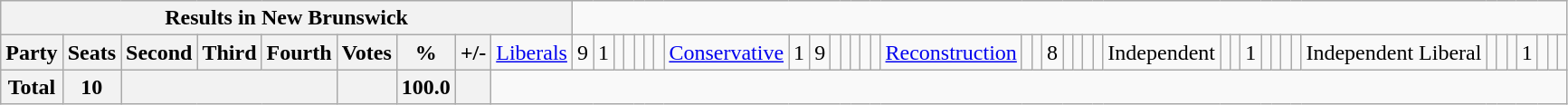<table class="wikitable">
<tr>
<th colspan=10>Results in New Brunswick</th>
</tr>
<tr>
<th colspan=2>Party</th>
<th>Seats</th>
<th>Second</th>
<th>Third</th>
<th>Fourth</th>
<th>Votes</th>
<th>%</th>
<th>+/-<br></th>
<td><a href='#'>Liberals</a></td>
<td align="right">9</td>
<td align="right">1</td>
<td align="right"></td>
<td align="right"></td>
<td align="right"></td>
<td align="right"></td>
<td align="right"><br></td>
<td><a href='#'>Conservative</a></td>
<td align="right">1</td>
<td align="right">9</td>
<td align="right"></td>
<td align="right"></td>
<td align="right"></td>
<td align="right"></td>
<td align="right"><br></td>
<td><a href='#'>Reconstruction</a></td>
<td align="right"></td>
<td align="right"></td>
<td align="right">8</td>
<td align="right"></td>
<td align="right"></td>
<td align="right"></td>
<td align="right"><br></td>
<td>Independent</td>
<td align="right"></td>
<td align="right"></td>
<td align="right">1</td>
<td align="right"></td>
<td align="right"></td>
<td align="right"></td>
<td align="right"><br></td>
<td>Independent Liberal</td>
<td align="right"></td>
<td align="right"></td>
<td align="right"></td>
<td align="right">1</td>
<td align="right"></td>
<td align="right"></td>
<td align="right"></td>
</tr>
<tr>
<th colspan="2">Total</th>
<th>10</th>
<th colspan="3"></th>
<th></th>
<th>100.0</th>
<th></th>
</tr>
</table>
